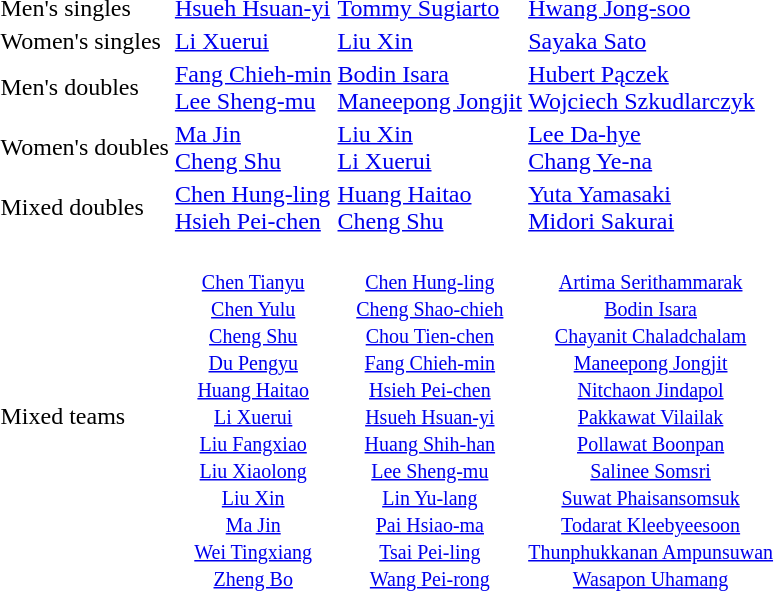<table>
<tr>
<td>Men's singles</td>
<td> <a href='#'>Hsueh Hsuan-yi</a></td>
<td> <a href='#'>Tommy Sugiarto</a></td>
<td> <a href='#'>Hwang Jong-soo</a></td>
</tr>
<tr>
<td>Women's singles</td>
<td> <a href='#'>Li Xuerui</a></td>
<td> <a href='#'>Liu Xin</a></td>
<td> <a href='#'>Sayaka Sato</a></td>
</tr>
<tr>
<td>Men's doubles</td>
<td> <a href='#'>Fang Chieh-min</a><br> <a href='#'>Lee Sheng-mu</a></td>
<td> <a href='#'>Bodin Isara</a><br> <a href='#'>Maneepong Jongjit</a></td>
<td> <a href='#'>Hubert Pączek</a><br> <a href='#'>Wojciech Szkudlarczyk</a></td>
</tr>
<tr>
<td>Women's doubles</td>
<td> <a href='#'>Ma Jin</a><br> <a href='#'>Cheng Shu</a></td>
<td> <a href='#'>Liu Xin</a><br> <a href='#'>Li Xuerui</a></td>
<td> <a href='#'>Lee Da-hye</a><br> <a href='#'>Chang Ye-na</a></td>
</tr>
<tr>
<td>Mixed doubles</td>
<td> <a href='#'>Chen Hung-ling</a><br> <a href='#'>Hsieh Pei-chen</a></td>
<td> <a href='#'>Huang Haitao</a><br> <a href='#'>Cheng Shu</a></td>
<td> <a href='#'>Yuta Yamasaki</a><br> <a href='#'>Midori Sakurai</a></td>
</tr>
<tr>
<td>Mixed teams</td>
<td align="center"><br><small><a href='#'>Chen Tianyu</a><br><a href='#'>Chen Yulu</a><br><a href='#'>Cheng Shu</a><br><a href='#'>Du Pengyu</a><br><a href='#'>Huang Haitao</a><br><a href='#'>Li Xuerui</a><br><a href='#'>Liu Fangxiao</a><br><a href='#'>Liu Xiaolong</a><br><a href='#'>Liu Xin</a><br><a href='#'>Ma Jin</a><br><a href='#'>Wei Tingxiang</a><br><a href='#'>Zheng Bo</a></small></td>
<td align="center"><br><small><a href='#'>Chen Hung-ling</a><br><a href='#'>Cheng Shao-chieh</a><br><a href='#'>Chou Tien-chen</a><br><a href='#'>Fang Chieh-min</a><br><a href='#'>Hsieh Pei-chen</a><br><a href='#'>Hsueh Hsuan-yi</a><br><a href='#'>Huang Shih-han</a><br><a href='#'>Lee Sheng-mu</a><br><a href='#'>Lin Yu-lang</a><br><a href='#'>Pai Hsiao-ma</a><br><a href='#'>Tsai Pei-ling</a><br><a href='#'>Wang Pei-rong</a></small></td>
<td align="center"><br><small><a href='#'>Artima Serithammarak</a><br><a href='#'>Bodin Isara</a><br><a href='#'>Chayanit Chaladchalam</a><br><a href='#'>Maneepong Jongjit</a><br><a href='#'>Nitchaon Jindapol</a><br><a href='#'>Pakkawat Vilailak</a><br><a href='#'>Pollawat Boonpan</a><br><a href='#'>Salinee Somsri</a><br><a href='#'>Suwat Phaisansomsuk</a><br><a href='#'>Todarat Kleebyeesoon</a><br><a href='#'>Thunphukkanan Ampunsuwan</a><br><a href='#'>Wasapon Uhamang</a></small></td>
</tr>
</table>
